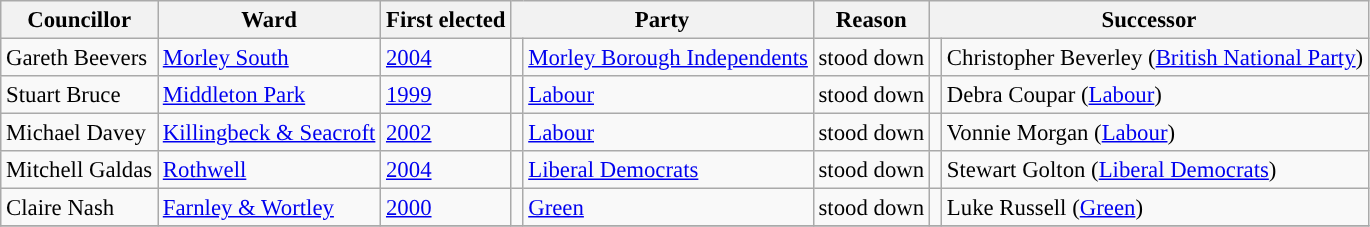<table class="wikitable sortable" style="font-size:95%;">
<tr>
<th scope="col">Councillor</th>
<th scope="col">Ward</th>
<th scope="col">First elected</th>
<th colspan="2" scope="col">Party</th>
<th scope="col">Reason</th>
<th colspan="2" scope="col">Successor</th>
</tr>
<tr>
<td>Gareth Beevers</td>
<td><a href='#'>Morley South</a></td>
<td><a href='#'>2004</a></td>
<td width="1" style="color:inherit;background:"></td>
<td><a href='#'>Morley Borough Independents</a></td>
<td>stood down</td>
<td width="1" style="color:inherit;background:"></td>
<td>Christopher Beverley (<a href='#'>British National Party</a>)</td>
</tr>
<tr>
<td>Stuart Bruce</td>
<td><a href='#'>Middleton Park</a></td>
<td><a href='#'>1999</a></td>
<td width="1" style="color:inherit;background:"></td>
<td><a href='#'>Labour</a></td>
<td>stood down</td>
<td width="1" style="color:inherit;background:"></td>
<td>Debra Coupar (<a href='#'>Labour</a>)</td>
</tr>
<tr>
<td>Michael Davey</td>
<td><a href='#'>Killingbeck & Seacroft</a></td>
<td><a href='#'>2002</a></td>
<td width="1" style="color:inherit;background:"></td>
<td><a href='#'>Labour</a></td>
<td>stood down</td>
<td width="1" style="color:inherit;background:"></td>
<td>Vonnie Morgan (<a href='#'>Labour</a>)</td>
</tr>
<tr>
<td>Mitchell Galdas</td>
<td><a href='#'>Rothwell</a></td>
<td><a href='#'>2004</a></td>
<td width="1" style="color:inherit;background:"></td>
<td><a href='#'>Liberal Democrats</a></td>
<td>stood down</td>
<td width="1" style="color:inherit;background:"></td>
<td>Stewart Golton (<a href='#'>Liberal Democrats</a>)</td>
</tr>
<tr>
<td>Claire Nash</td>
<td><a href='#'>Farnley & Wortley</a></td>
<td><a href='#'>2000</a></td>
<td width="1" style="color:inherit;background:"></td>
<td><a href='#'>Green</a></td>
<td>stood down</td>
<td width="1" style="color:inherit;background:"></td>
<td>Luke Russell (<a href='#'>Green</a>)</td>
</tr>
<tr>
</tr>
</table>
